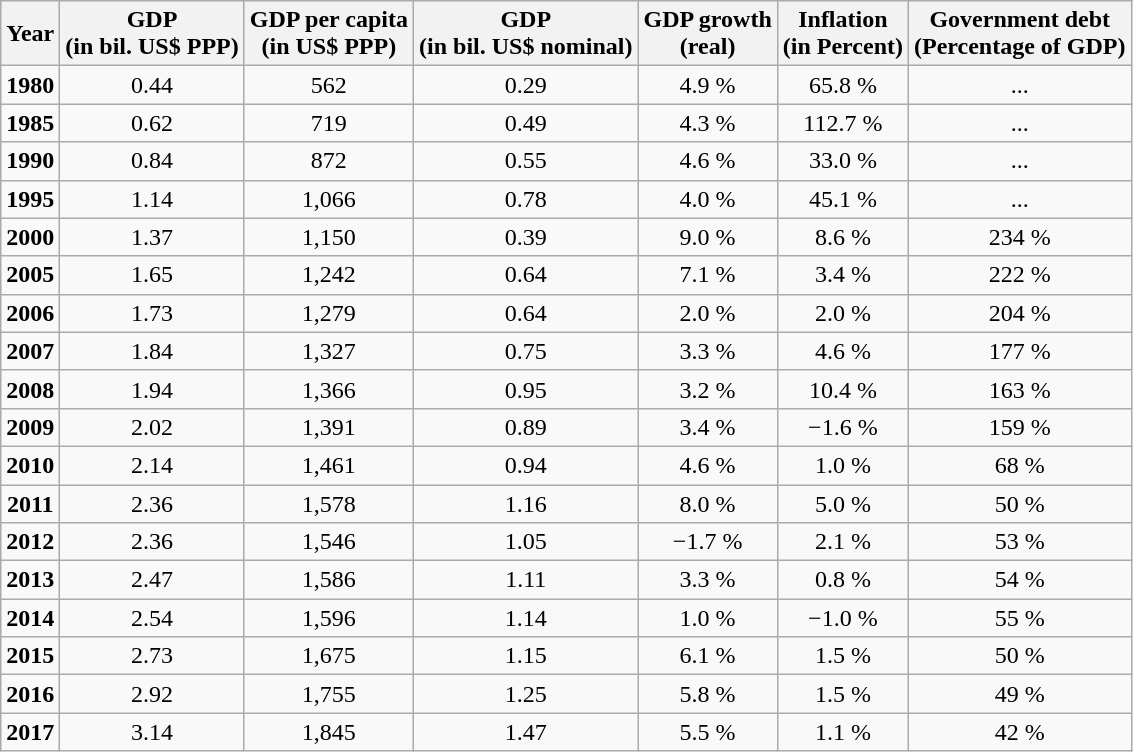<table class="wikitable" style="text-align:center; vertical-align:middle;">
<tr style="font-weight:bold;">
<th>Year</th>
<th>GDP<br>(in bil. US$ PPP)</th>
<th>GDP per capita<br>(in US$ PPP)</th>
<th>GDP<br>(in bil. US$ nominal)</th>
<th>GDP growth<br>(real)</th>
<th>Inflation<br>(in Percent)</th>
<th>Government debt<br>(Percentage of GDP)</th>
</tr>
<tr>
<td style="font-weight:bold;">1980</td>
<td>0.44</td>
<td>562</td>
<td>0.29</td>
<td>4.9 %</td>
<td>65.8 %</td>
<td>...</td>
</tr>
<tr>
<td style="font-weight:bold;">1985</td>
<td>0.62</td>
<td>719</td>
<td>0.49</td>
<td>4.3 %</td>
<td>112.7 %</td>
<td>...</td>
</tr>
<tr>
<td style="font-weight:bold;">1990</td>
<td>0.84</td>
<td>872</td>
<td>0.55</td>
<td>4.6 %</td>
<td>33.0 %</td>
<td>...</td>
</tr>
<tr>
<td style="font-weight:bold;">1995</td>
<td>1.14</td>
<td>1,066</td>
<td>0.78</td>
<td>4.0 %</td>
<td>45.1 %</td>
<td>...</td>
</tr>
<tr>
<td style="font-weight:bold;">2000</td>
<td>1.37</td>
<td>1,150</td>
<td>0.39</td>
<td>9.0 %</td>
<td>8.6 %</td>
<td>234 %</td>
</tr>
<tr>
<td style="font-weight:bold;">2005</td>
<td>1.65</td>
<td>1,242</td>
<td>0.64</td>
<td>7.1 %</td>
<td>3.4 %</td>
<td>222 %</td>
</tr>
<tr>
<td style="font-weight:bold;">2006</td>
<td>1.73</td>
<td>1,279</td>
<td>0.64</td>
<td>2.0 %</td>
<td>2.0 %</td>
<td>204 %</td>
</tr>
<tr>
<td style="font-weight:bold;">2007</td>
<td>1.84</td>
<td>1,327</td>
<td>0.75</td>
<td>3.3 %</td>
<td>4.6 %</td>
<td>177 %</td>
</tr>
<tr>
<td style="font-weight:bold;">2008</td>
<td>1.94</td>
<td>1,366</td>
<td>0.95</td>
<td>3.2 %</td>
<td>10.4 %</td>
<td>163 %</td>
</tr>
<tr>
<td style="font-weight:bold;">2009</td>
<td>2.02</td>
<td>1,391</td>
<td>0.89</td>
<td>3.4 %</td>
<td>−1.6 %</td>
<td>159 %</td>
</tr>
<tr>
<td style="font-weight:bold;">2010</td>
<td>2.14</td>
<td>1,461</td>
<td>0.94</td>
<td>4.6 %</td>
<td>1.0 %</td>
<td>68 %</td>
</tr>
<tr>
<td style="font-weight:bold;">2011</td>
<td>2.36</td>
<td>1,578</td>
<td>1.16</td>
<td>8.0 %</td>
<td>5.0 %</td>
<td>50 %</td>
</tr>
<tr>
<td style="font-weight:bold;">2012</td>
<td>2.36</td>
<td>1,546</td>
<td>1.05</td>
<td>−1.7 %</td>
<td>2.1 %</td>
<td>53 %</td>
</tr>
<tr>
<td style="font-weight:bold;">2013</td>
<td>2.47</td>
<td>1,586</td>
<td>1.11</td>
<td>3.3 %</td>
<td>0.8 %</td>
<td>54 %</td>
</tr>
<tr>
<td style="font-weight:bold;">2014</td>
<td>2.54</td>
<td>1,596</td>
<td>1.14</td>
<td>1.0 %</td>
<td>−1.0 %</td>
<td>55 %</td>
</tr>
<tr>
<td style="font-weight:bold;">2015</td>
<td>2.73</td>
<td>1,675</td>
<td>1.15</td>
<td>6.1 %</td>
<td>1.5 %</td>
<td>50 %</td>
</tr>
<tr>
<td style="font-weight:bold;">2016</td>
<td>2.92</td>
<td>1,755</td>
<td>1.25</td>
<td>5.8 %</td>
<td>1.5 %</td>
<td>49 %</td>
</tr>
<tr>
<td style="font-weight:bold;">2017</td>
<td>3.14</td>
<td>1,845</td>
<td>1.47</td>
<td>5.5 %</td>
<td>1.1 %</td>
<td>42 %</td>
</tr>
</table>
